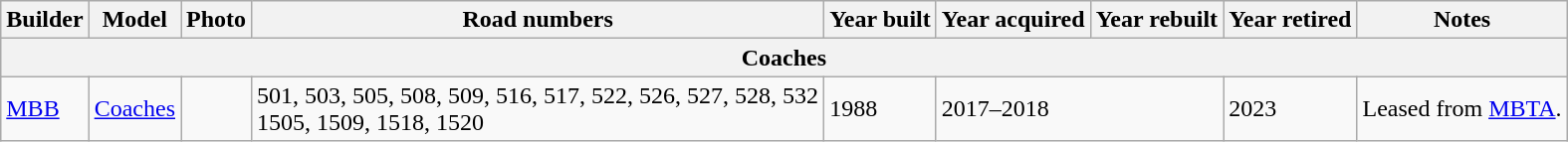<table class="wikitable">
<tr>
<th>Builder</th>
<th>Model</th>
<th>Photo</th>
<th>Road numbers</th>
<th>Year built</th>
<th>Year acquired</th>
<th>Year rebuilt</th>
<th>Year retired</th>
<th>Notes</th>
</tr>
<tr>
<th colspan="9">Coaches</th>
</tr>
<tr>
<td><a href='#'>MBB</a></td>
<td><a href='#'>Coaches</a></td>
<td></td>
<td>501, 503, 505, 508, 509, 516, 517, 522, 526, 527, 528, 532 <br>1505, 1509, 1518, 1520 </td>
<td>1988</td>
<td colspan="2">2017–2018</td>
<td>2023</td>
<td>Leased from <a href='#'>MBTA</a>.</td>
</tr>
</table>
